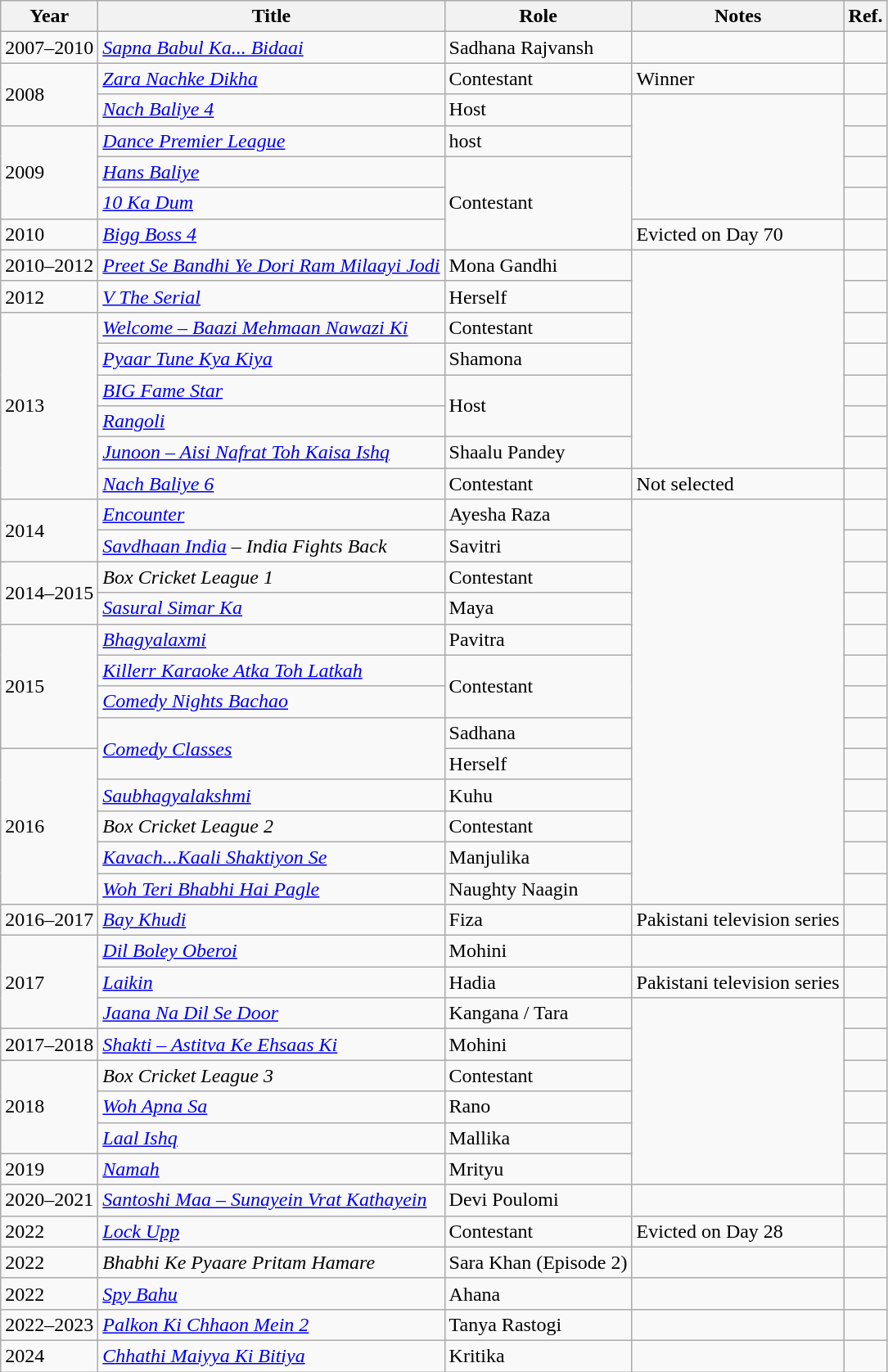<table class="wikitable">
<tr>
<th>Year</th>
<th>Title</th>
<th>Role</th>
<th>Notes</th>
<th>Ref.</th>
</tr>
<tr>
<td>2007–2010</td>
<td><em><a href='#'>Sapna Babul Ka... Bidaai</a></em></td>
<td>Sadhana Rajvansh</td>
<td></td>
<td></td>
</tr>
<tr>
<td rowspan="2">2008</td>
<td><em><a href='#'>Zara Nachke Dikha</a></em></td>
<td>Contestant</td>
<td>Winner</td>
<td></td>
</tr>
<tr>
<td><em><a href='#'>Nach Baliye 4</a></em></td>
<td>Host</td>
<td rowspan="4"></td>
<td></td>
</tr>
<tr>
<td rowspan="3">2009</td>
<td><em><a href='#'>Dance Premier League</a></em></td>
<td>host</td>
<td></td>
</tr>
<tr>
<td><em><a href='#'>Hans Baliye</a></em></td>
<td rowspan="3">Contestant</td>
</tr>
<tr>
<td><em><a href='#'>10 Ka Dum</a></em></td>
<td></td>
</tr>
<tr>
<td>2010</td>
<td><em><a href='#'>Bigg Boss 4</a></em></td>
<td>Evicted on Day 70</td>
<td></td>
</tr>
<tr>
<td>2010–2012</td>
<td><em><a href='#'>Preet Se Bandhi Ye Dori Ram Milaayi Jodi</a></em></td>
<td>Mona Gandhi</td>
<td rowspan="7"></td>
<td></td>
</tr>
<tr>
<td>2012</td>
<td><em><a href='#'>V The Serial</a></em></td>
<td>Herself</td>
<td></td>
</tr>
<tr>
<td rowspan="6">2013</td>
<td><em><a href='#'>Welcome – Baazi Mehmaan Nawazi Ki</a></em></td>
<td>Contestant</td>
<td></td>
</tr>
<tr>
<td><em><a href='#'>Pyaar Tune Kya Kiya</a></em></td>
<td>Shamona</td>
<td></td>
</tr>
<tr>
<td><em><a href='#'>BIG Fame Star</a></em></td>
<td rowspan="2">Host</td>
<td></td>
</tr>
<tr>
<td><em><a href='#'>Rangoli</a></em></td>
<td></td>
</tr>
<tr>
<td><em><a href='#'>Junoon – Aisi Nafrat Toh Kaisa Ishq</a></em></td>
<td>Shaalu Pandey</td>
<td></td>
</tr>
<tr>
<td><em><a href='#'>Nach Baliye 6</a></em></td>
<td>Contestant</td>
<td>Not selected</td>
<td></td>
</tr>
<tr>
<td rowspan="2">2014</td>
<td><em><a href='#'>Encounter</a></em></td>
<td>Ayesha Raza</td>
<td rowspan="13"></td>
<td></td>
</tr>
<tr>
<td><em><a href='#'>Savdhaan India</a> – India Fights Back</em></td>
<td>Savitri</td>
<td></td>
</tr>
<tr>
<td rowspan="2">2014–2015</td>
<td><em>Box Cricket League 1</em></td>
<td>Contestant</td>
<td style="text-align:center;"></td>
</tr>
<tr>
<td><em><a href='#'>Sasural Simar Ka</a></em></td>
<td>Maya</td>
<td></td>
</tr>
<tr>
<td rowspan="4">2015</td>
<td><em><a href='#'>Bhagyalaxmi</a></em></td>
<td>Pavitra</td>
<td></td>
</tr>
<tr>
<td><em><a href='#'>Killerr Karaoke Atka Toh Latkah</a></em></td>
<td rowspan="2">Contestant</td>
<td></td>
</tr>
<tr>
<td><em><a href='#'>Comedy Nights Bachao</a></em></td>
<td></td>
</tr>
<tr>
<td rowspan="2"><em><a href='#'>Comedy Classes</a></em></td>
<td>Sadhana</td>
<td></td>
</tr>
<tr>
<td rowspan="5">2016</td>
<td>Herself</td>
<td></td>
</tr>
<tr>
<td><em><a href='#'>Saubhagyalakshmi</a></em></td>
<td>Kuhu</td>
<td></td>
</tr>
<tr>
<td><em>Box Cricket League 2</em></td>
<td>Contestant</td>
<td style="text-align:center;"></td>
</tr>
<tr>
<td><em><a href='#'>Kavach...Kaali Shaktiyon Se</a></em></td>
<td>Manjulika</td>
<td></td>
</tr>
<tr>
<td><em><a href='#'>Woh Teri Bhabhi Hai Pagle</a></em></td>
<td>Naughty Naagin</td>
<td></td>
</tr>
<tr>
<td>2016–2017</td>
<td><em><a href='#'>Bay Khudi</a></em></td>
<td>Fiza</td>
<td>Pakistani television series</td>
<td></td>
</tr>
<tr>
<td rowspan="3">2017</td>
<td><em><a href='#'>Dil Boley Oberoi</a></em></td>
<td>Mohini</td>
<td></td>
<td></td>
</tr>
<tr>
<td><em><a href='#'>Laikin</a></em></td>
<td>Hadia</td>
<td>Pakistani television series</td>
<td></td>
</tr>
<tr>
<td><em><a href='#'>Jaana Na Dil Se Door</a></em></td>
<td>Kangana / Tara</td>
<td rowspan="6"></td>
<td></td>
</tr>
<tr>
<td>2017–2018</td>
<td><em><a href='#'>Shakti – Astitva Ke Ehsaas Ki</a></em></td>
<td>Mohini</td>
<td></td>
</tr>
<tr>
<td rowspan="3">2018</td>
<td><em>Box Cricket League 3</em></td>
<td>Contestant</td>
<td></td>
</tr>
<tr>
<td><em><a href='#'>Woh Apna Sa</a></em></td>
<td>Rano</td>
<td></td>
</tr>
<tr>
<td><em><a href='#'>Laal Ishq</a></em></td>
<td>Mallika</td>
<td></td>
</tr>
<tr>
<td>2019</td>
<td><em><a href='#'>Namah</a></em></td>
<td>Mrityu</td>
<td></td>
</tr>
<tr>
<td>2020–2021</td>
<td><em><a href='#'>Santoshi Maa – Sunayein Vrat Kathayein</a></em></td>
<td>Devi Poulomi</td>
<td></td>
<td></td>
</tr>
<tr>
<td>2022</td>
<td><em><a href='#'>Lock Upp</a></em></td>
<td>Contestant</td>
<td>Evicted on Day 28</td>
<td></td>
</tr>
<tr>
<td>2022</td>
<td><em>Bhabhi Ke Pyaare Pritam Hamare</em></td>
<td>Sara Khan (Episode 2)</td>
<td></td>
<td></td>
</tr>
<tr>
<td>2022</td>
<td><em><a href='#'>Spy Bahu</a></em></td>
<td>Ahana</td>
<td></td>
<td></td>
</tr>
<tr>
<td>2022–2023</td>
<td><em><a href='#'>Palkon Ki Chhaon Mein 2</a></em></td>
<td>Tanya Rastogi</td>
<td></td>
<td></td>
</tr>
<tr>
<td>2024</td>
<td><em><a href='#'>Chhathi Maiyya Ki Bitiya</a></em></td>
<td>Kritika</td>
<td></td>
<td></td>
</tr>
</table>
